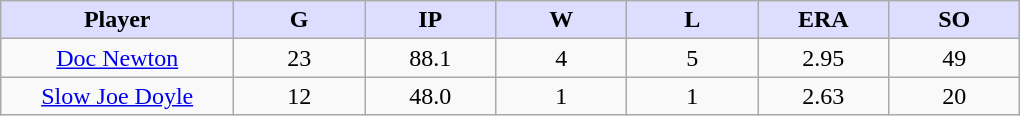<table class="wikitable sortable">
<tr>
<th style="background:#ddf; width:16%;">Player</th>
<th style="background:#ddf; width:9%;">G</th>
<th style="background:#ddf; width:9%;">IP</th>
<th style="background:#ddf; width:9%;">W</th>
<th style="background:#ddf; width:9%;">L</th>
<th style="background:#ddf; width:9%;">ERA</th>
<th style="background:#ddf; width:9%;">SO</th>
</tr>
<tr align="center">
<td><a href='#'>Doc Newton</a></td>
<td>23</td>
<td>88.1</td>
<td>4</td>
<td>5</td>
<td>2.95</td>
<td>49</td>
</tr>
<tr align="center">
<td><a href='#'>Slow Joe Doyle</a></td>
<td>12</td>
<td>48.0</td>
<td>1</td>
<td>1</td>
<td>2.63</td>
<td>20</td>
</tr>
</table>
